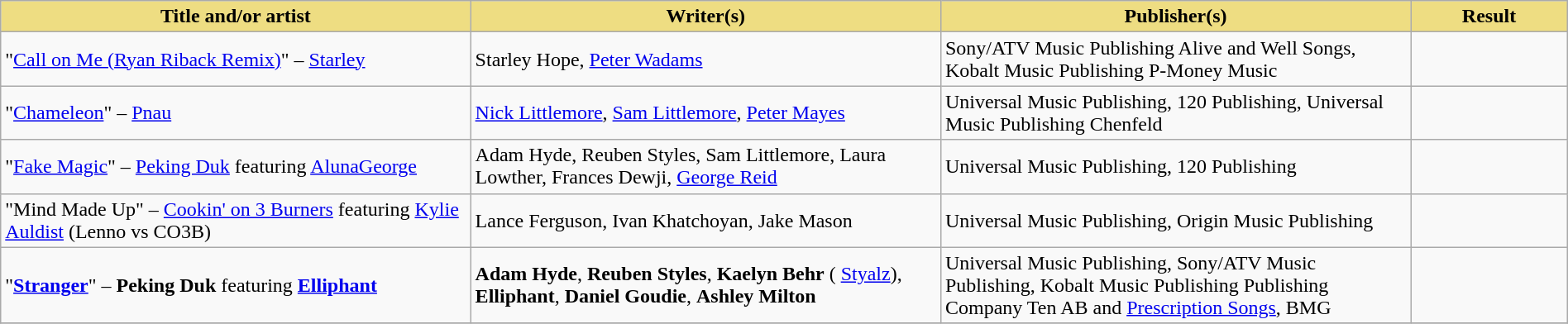<table class="wikitable" width=100%>
<tr>
<th style="width:30%;background:#EEDD82;">Title and/or artist</th>
<th style="width:30%;background:#EEDD82;">Writer(s)</th>
<th style="width:30%;background:#EEDD82;">Publisher(s)</th>
<th style="width:10%;background:#EEDD82;">Result</th>
</tr>
<tr>
<td>"<a href='#'>Call on Me (Ryan Riback Remix)</a>" – <a href='#'>Starley</a></td>
<td>Starley Hope, <a href='#'>Peter Wadams</a></td>
<td>Sony/ATV Music Publishing  Alive and Well Songs, Kobalt Music Publishing  P-Money Music</td>
<td></td>
</tr>
<tr>
<td>"<a href='#'>Chameleon</a>" – <a href='#'>Pnau</a></td>
<td><a href='#'>Nick Littlemore</a>, <a href='#'>Sam Littlemore</a>, <a href='#'>Peter Mayes</a></td>
<td>Universal Music Publishing, 120 Publishing, Universal Music Publishing  Chenfeld</td>
<td></td>
</tr>
<tr>
<td>"<a href='#'>Fake Magic</a>" – <a href='#'>Peking Duk</a> featuring <a href='#'>AlunaGeorge</a></td>
<td>Adam Hyde, Reuben Styles, Sam Littlemore, Laura Lowther, Frances Dewji, <a href='#'>George Reid</a></td>
<td>Universal Music Publishing, 120 Publishing</td>
<td></td>
</tr>
<tr>
<td>"Mind Made Up" – <a href='#'>Cookin' on 3 Burners</a> featuring <a href='#'>Kylie Auldist</a> (Lenno vs CO3B)</td>
<td>Lance Ferguson, Ivan Khatchoyan, Jake Mason</td>
<td>Universal Music Publishing, Origin Music Publishing</td>
<td></td>
</tr>
<tr>
<td>"<strong><a href='#'>Stranger</a></strong>" – <strong>Peking Duk</strong> featuring <strong><a href='#'>Elliphant</a></strong></td>
<td><strong>Adam Hyde</strong>, <strong>Reuben Styles</strong>, <strong>Kaelyn Behr</strong> ( <a href='#'>Styalz</a>), <strong>Elliphant</strong>, <strong>Daniel Goudie</strong>, <strong>Ashley Milton</strong></td>
<td>Universal Music Publishing, Sony/ATV Music Publishing, Kobalt Music Publishing  Publishing Company Ten AB and <a href='#'>Prescription Songs</a>, BMG</td>
<td></td>
</tr>
<tr>
</tr>
</table>
